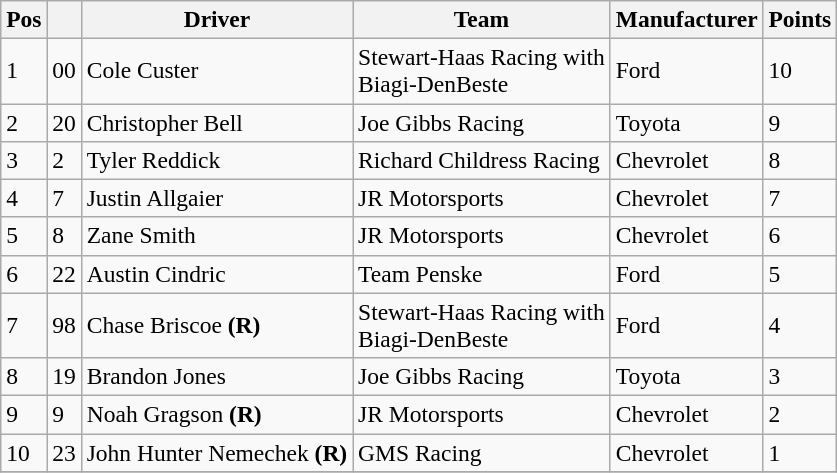<table class="wikitable" style="font-size:98%">
<tr>
<th>Pos</th>
<th></th>
<th>Driver</th>
<th>Team</th>
<th>Manufacturer</th>
<th>Points</th>
</tr>
<tr>
<td>1</td>
<td>00</td>
<td>Cole Custer</td>
<td>Stewart-Haas Racing with<br>Biagi-DenBeste</td>
<td>Ford</td>
<td>10</td>
</tr>
<tr>
<td>2</td>
<td>20</td>
<td>Christopher Bell</td>
<td>Joe Gibbs Racing</td>
<td>Toyota</td>
<td>9</td>
</tr>
<tr>
<td>3</td>
<td>2</td>
<td>Tyler Reddick</td>
<td>Richard Childress Racing</td>
<td>Chevrolet</td>
<td>8</td>
</tr>
<tr>
<td>4</td>
<td>7</td>
<td>Justin Allgaier</td>
<td>JR Motorsports</td>
<td>Chevrolet</td>
<td>7</td>
</tr>
<tr>
<td>5</td>
<td>8</td>
<td>Zane Smith</td>
<td>JR Motorsports</td>
<td>Chevrolet</td>
<td>6</td>
</tr>
<tr>
<td>6</td>
<td>22</td>
<td>Austin Cindric</td>
<td>Team Penske</td>
<td>Ford</td>
<td>5</td>
</tr>
<tr>
<td>7</td>
<td>98</td>
<td>Chase Briscoe <strong>(R)</strong></td>
<td>Stewart-Haas Racing with<br>Biagi-DenBeste</td>
<td>Ford</td>
<td>4</td>
</tr>
<tr>
<td>8</td>
<td>19</td>
<td>Brandon Jones</td>
<td>Joe Gibbs Racing</td>
<td>Toyota</td>
<td>3</td>
</tr>
<tr>
<td>9</td>
<td>9</td>
<td>Noah Gragson <strong>(R)</strong></td>
<td>JR Motorsports</td>
<td>Chevrolet</td>
<td>2</td>
</tr>
<tr>
<td>10</td>
<td>23</td>
<td>John Hunter Nemechek <strong>(R)</strong></td>
<td>GMS Racing</td>
<td>Chevrolet</td>
<td>1</td>
</tr>
<tr>
</tr>
</table>
